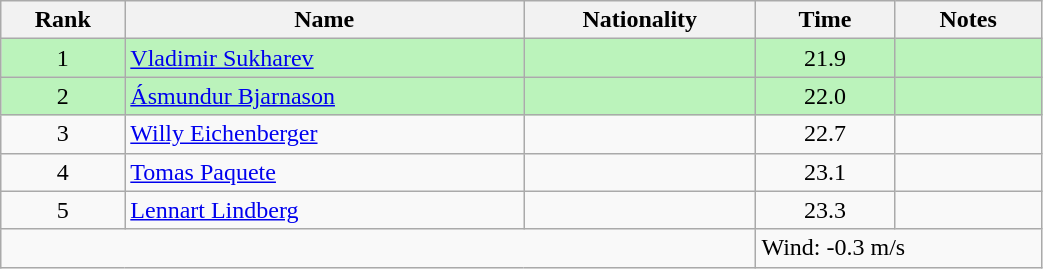<table class="wikitable sortable" style="text-align:center;width: 55%">
<tr>
<th>Rank</th>
<th>Name</th>
<th>Nationality</th>
<th>Time</th>
<th>Notes</th>
</tr>
<tr bgcolor=bbf3bb>
<td>1</td>
<td align=left><a href='#'>Vladimir Sukharev</a></td>
<td align=left></td>
<td>21.9</td>
<td></td>
</tr>
<tr bgcolor=bbf3bb>
<td>2</td>
<td align=left><a href='#'>Ásmundur Bjarnason</a></td>
<td align=left></td>
<td>22.0</td>
<td></td>
</tr>
<tr>
<td>3</td>
<td align=left><a href='#'>Willy Eichenberger</a></td>
<td align=left></td>
<td>22.7</td>
<td></td>
</tr>
<tr>
<td>4</td>
<td align=left><a href='#'>Tomas Paquete</a></td>
<td align=left></td>
<td>23.1</td>
<td></td>
</tr>
<tr>
<td>5</td>
<td align=left><a href='#'>Lennart Lindberg</a></td>
<td align=left></td>
<td>23.3</td>
<td></td>
</tr>
<tr class="sortbottom">
<td colspan="3"></td>
<td colspan="2" style="text-align:left;">Wind: -0.3 m/s</td>
</tr>
</table>
